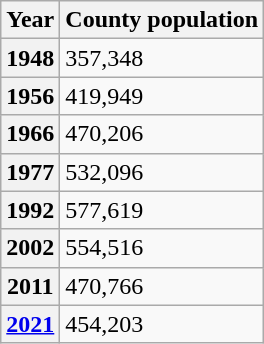<table class="wikitable">
<tr>
<th>Year</th>
<th>County population</th>
</tr>
<tr>
<th>1948</th>
<td>357,348 </td>
</tr>
<tr>
<th>1956</th>
<td>419,949 </td>
</tr>
<tr>
<th>1966</th>
<td>470,206 </td>
</tr>
<tr>
<th>1977</th>
<td>532,096 </td>
</tr>
<tr>
<th>1992</th>
<td>577,619 </td>
</tr>
<tr>
<th>2002</th>
<td>554,516 </td>
</tr>
<tr>
<th>2011</th>
<td>470,766 </td>
</tr>
<tr>
<th><a href='#'>2021</a></th>
<td>454,203 </td>
</tr>
</table>
